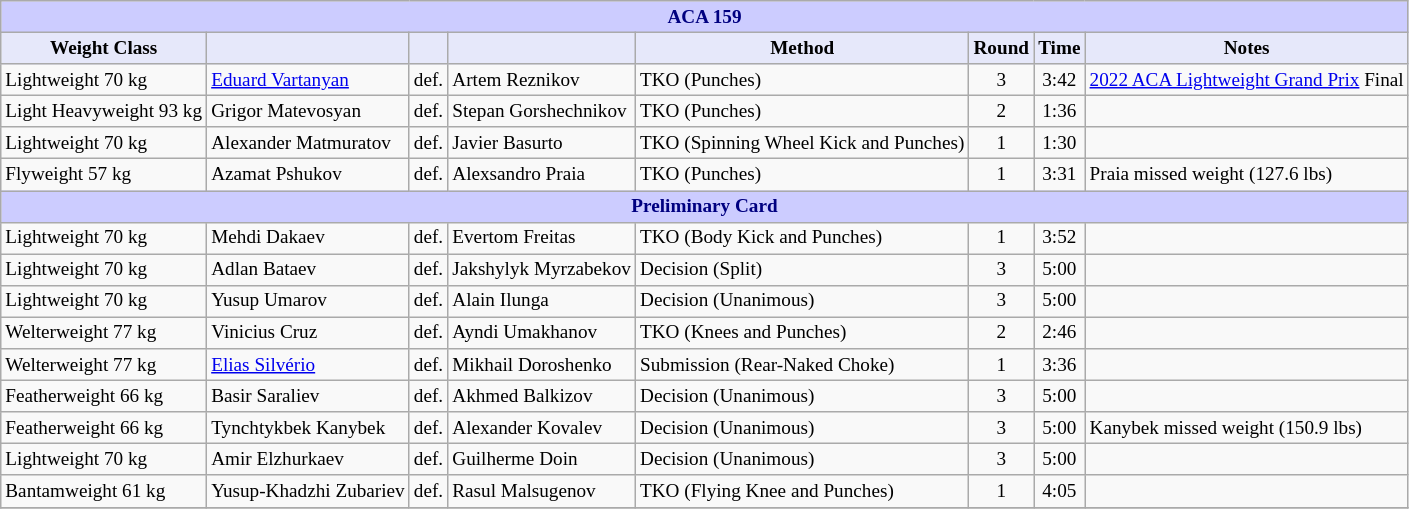<table class="wikitable" style="font-size: 80%;">
<tr>
<th colspan="8" style="background-color: #ccf; color: #000080; text-align: center;"><strong>ACA 159</strong></th>
</tr>
<tr>
<th colspan="1" style="background-color: #E6E8FA; color: #000000; text-align: center;">Weight Class</th>
<th colspan="1" style="background-color: #E6E8FA; color: #000000; text-align: center;"></th>
<th colspan="1" style="background-color: #E6E8FA; color: #000000; text-align: center;"></th>
<th colspan="1" style="background-color: #E6E8FA; color: #000000; text-align: center;"></th>
<th colspan="1" style="background-color: #E6E8FA; color: #000000; text-align: center;">Method</th>
<th colspan="1" style="background-color: #E6E8FA; color: #000000; text-align: center;">Round</th>
<th colspan="1" style="background-color: #E6E8FA; color: #000000; text-align: center;">Time</th>
<th colspan="1" style="background-color: #E6E8FA; color: #000000; text-align: center;">Notes</th>
</tr>
<tr>
<td>Lightweight 70 kg</td>
<td> <a href='#'>Eduard Vartanyan</a></td>
<td>def.</td>
<td> Artem Reznikov</td>
<td>TKO (Punches)</td>
<td align=center>3</td>
<td align=center>3:42</td>
<td><a href='#'>2022 ACA Lightweight Grand Prix</a> Final</td>
</tr>
<tr>
<td>Light Heavyweight 93 kg</td>
<td> Grigor Matevosyan</td>
<td>def.</td>
<td> Stepan Gorshechnikov</td>
<td>TKO (Punches)</td>
<td align=center>2</td>
<td align=center>1:36</td>
<td></td>
</tr>
<tr>
<td>Lightweight 70 kg</td>
<td> Alexander Matmuratov</td>
<td>def.</td>
<td> Javier Basurto</td>
<td>TKO (Spinning Wheel Kick and Punches)</td>
<td align=center>1</td>
<td align=center>1:30</td>
<td></td>
</tr>
<tr>
<td>Flyweight 57 kg</td>
<td> Azamat Pshukov</td>
<td>def.</td>
<td> Alexsandro Praia</td>
<td>TKO (Punches)</td>
<td align=center>1</td>
<td align=center>3:31</td>
<td>Praia missed weight (127.6 lbs)</td>
</tr>
<tr>
<th colspan="8" style="background-color: #ccf; color: #000080; text-align: center;"><strong>Preliminary Card</strong></th>
</tr>
<tr>
<td>Lightweight 70 kg</td>
<td> Mehdi Dakaev</td>
<td>def.</td>
<td> Evertom Freitas</td>
<td>TKO (Body Kick and Punches)</td>
<td align=center>1</td>
<td align=center>3:52</td>
<td></td>
</tr>
<tr>
<td>Lightweight 70 kg</td>
<td> Adlan Bataev</td>
<td>def.</td>
<td> Jakshylyk Myrzabekov</td>
<td>Decision (Split)</td>
<td align=center>3</td>
<td align=center>5:00</td>
<td></td>
</tr>
<tr>
<td>Lightweight 70 kg</td>
<td> Yusup Umarov</td>
<td>def.</td>
<td> Alain Ilunga</td>
<td>Decision (Unanimous)</td>
<td align=center>3</td>
<td align=center>5:00</td>
<td></td>
</tr>
<tr>
<td>Welterweight 77 kg</td>
<td> Vinicius Cruz</td>
<td>def.</td>
<td> Ayndi Umakhanov</td>
<td>TKO (Knees and Punches)</td>
<td align=center>2</td>
<td align=center>2:46</td>
<td></td>
</tr>
<tr>
<td>Welterweight 77 kg</td>
<td> <a href='#'>Elias Silvério</a></td>
<td>def.</td>
<td> Mikhail Doroshenko</td>
<td>Submission (Rear-Naked Choke)</td>
<td align=center>1</td>
<td align=center>3:36</td>
<td></td>
</tr>
<tr>
<td>Featherweight 66 kg</td>
<td> Basir Saraliev</td>
<td>def.</td>
<td> Akhmed Balkizov</td>
<td>Decision (Unanimous)</td>
<td align=center>3</td>
<td align=center>5:00</td>
<td></td>
</tr>
<tr>
<td>Featherweight 66 kg</td>
<td> Tynchtykbek Kanybek</td>
<td>def.</td>
<td> Alexander Kovalev</td>
<td>Decision (Unanimous)</td>
<td align=center>3</td>
<td align=center>5:00</td>
<td>Kanybek missed weight (150.9 lbs)</td>
</tr>
<tr>
<td>Lightweight 70 kg</td>
<td> Amir Elzhurkaev</td>
<td>def.</td>
<td> Guilherme Doin</td>
<td>Decision (Unanimous)</td>
<td align=center>3</td>
<td align=center>5:00</td>
<td></td>
</tr>
<tr>
<td>Bantamweight 61 kg</td>
<td> Yusup-Khadzhi Zubariev</td>
<td>def.</td>
<td> Rasul Malsugenov</td>
<td>TKO (Flying Knee and Punches)</td>
<td align=center>1</td>
<td align=center>4:05</td>
<td></td>
</tr>
<tr>
</tr>
</table>
